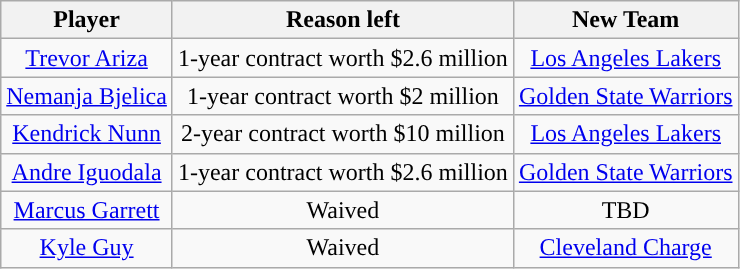<table class="wikitable sortable sortable" style="text-align: center">
<tr>
<th>Player</th>
<th>Reason left</th>
<th>New Team</th>
</tr>
<tr style="text-align: center">
<td><a href='#'>Trevor Ariza</a></td>
<td>1-year contract worth $2.6 million</td>
<td><a href='#'>Los Angeles Lakers</a></td>
</tr>
<tr style="text-align: center">
<td><a href='#'>Nemanja Bjelica</a></td>
<td>1-year contract worth $2 million</td>
<td><a href='#'>Golden State Warriors</a></td>
</tr>
<tr style="text-align: center">
<td><a href='#'>Kendrick Nunn</a></td>
<td>2-year contract worth $10 million</td>
<td><a href='#'>Los Angeles Lakers</a></td>
</tr>
<tr style="text-align: center">
<td><a href='#'>Andre Iguodala</a></td>
<td>1-year contract worth $2.6 million</td>
<td><a href='#'>Golden State Warriors</a></td>
</tr>
<tr>
<td><a href='#'>Marcus Garrett</a></td>
<td>Waived</td>
<td>TBD</td>
</tr>
<tr>
<td><a href='#'>Kyle Guy</a></td>
<td>Waived</td>
<td><a href='#'>Cleveland Charge</a></td>
</tr>
</table>
